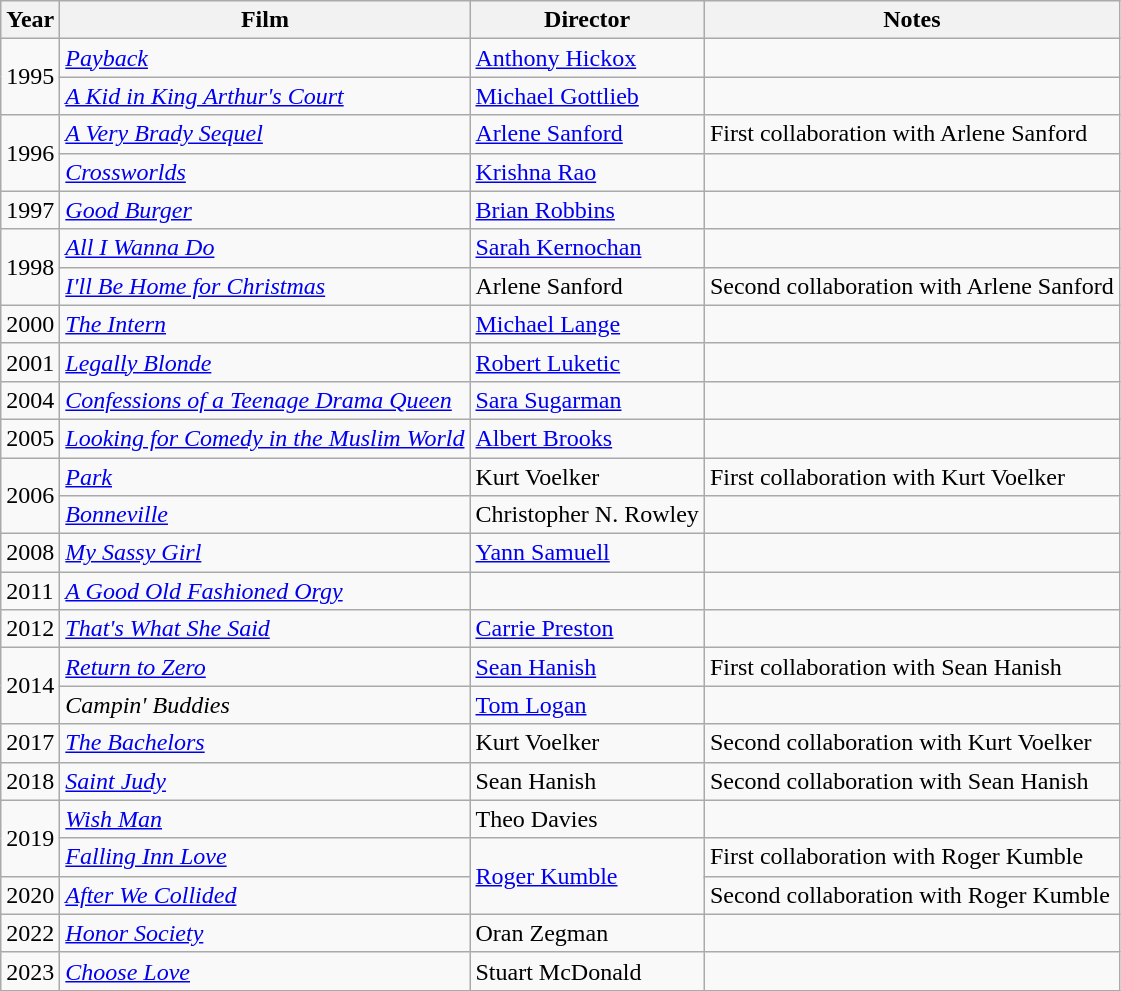<table class="wikitable">
<tr>
<th>Year</th>
<th>Film</th>
<th>Director</th>
<th>Notes</th>
</tr>
<tr>
<td rowspan=2>1995</td>
<td><em><a href='#'>Payback</a></em></td>
<td><a href='#'>Anthony Hickox</a></td>
<td></td>
</tr>
<tr>
<td><em><a href='#'>A Kid in King Arthur's Court</a></em></td>
<td><a href='#'>Michael Gottlieb</a></td>
<td></td>
</tr>
<tr>
<td rowspan=2>1996</td>
<td><em><a href='#'>A Very Brady Sequel</a></em></td>
<td><a href='#'>Arlene Sanford</a></td>
<td>First collaboration with Arlene Sanford</td>
</tr>
<tr>
<td><em><a href='#'>Crossworlds</a></em></td>
<td><a href='#'>Krishna Rao</a></td>
<td></td>
</tr>
<tr>
<td>1997</td>
<td><em><a href='#'>Good Burger</a></em></td>
<td><a href='#'>Brian Robbins</a></td>
<td></td>
</tr>
<tr>
<td rowspan=2>1998</td>
<td><em><a href='#'>All I Wanna Do</a></em></td>
<td><a href='#'>Sarah Kernochan</a></td>
<td></td>
</tr>
<tr>
<td><em><a href='#'>I'll Be Home for Christmas</a></em></td>
<td>Arlene Sanford</td>
<td>Second collaboration with Arlene Sanford</td>
</tr>
<tr>
<td>2000</td>
<td><em><a href='#'>The Intern</a></em></td>
<td><a href='#'>Michael Lange</a></td>
<td></td>
</tr>
<tr>
<td>2001</td>
<td><em><a href='#'>Legally Blonde</a></em></td>
<td><a href='#'>Robert Luketic</a></td>
<td></td>
</tr>
<tr>
<td>2004</td>
<td><em><a href='#'>Confessions of a Teenage Drama Queen</a></em></td>
<td><a href='#'>Sara Sugarman</a></td>
<td></td>
</tr>
<tr>
<td>2005</td>
<td><em><a href='#'>Looking for Comedy in the Muslim World</a></em></td>
<td><a href='#'>Albert Brooks</a></td>
<td></td>
</tr>
<tr>
<td rowspan=2>2006</td>
<td><em><a href='#'>Park</a></em></td>
<td>Kurt Voelker</td>
<td>First collaboration with Kurt Voelker</td>
</tr>
<tr>
<td><em><a href='#'>Bonneville</a></em></td>
<td>Christopher N. Rowley</td>
<td></td>
</tr>
<tr>
<td>2008</td>
<td><em><a href='#'>My Sassy Girl</a></em></td>
<td><a href='#'>Yann Samuell</a></td>
<td></td>
</tr>
<tr>
<td>2011</td>
<td><em><a href='#'>A Good Old Fashioned Orgy</a></em></td>
<td></td>
<td></td>
</tr>
<tr>
<td>2012</td>
<td><em><a href='#'>That's What She Said</a></em></td>
<td><a href='#'>Carrie Preston</a></td>
<td></td>
</tr>
<tr>
<td rowspan=2>2014</td>
<td><em><a href='#'>Return to Zero</a></em></td>
<td><a href='#'>Sean Hanish</a></td>
<td>First collaboration with Sean Hanish</td>
</tr>
<tr>
<td><em>Campin' Buddies</em></td>
<td><a href='#'>Tom Logan</a></td>
<td></td>
</tr>
<tr>
<td>2017</td>
<td><em><a href='#'>The Bachelors</a></em></td>
<td>Kurt Voelker</td>
<td>Second collaboration with Kurt Voelker</td>
</tr>
<tr>
<td>2018</td>
<td><em><a href='#'>Saint Judy</a></em></td>
<td>Sean Hanish</td>
<td>Second collaboration with Sean Hanish</td>
</tr>
<tr>
<td rowspan=2>2019</td>
<td><em><a href='#'>Wish Man</a></em></td>
<td>Theo Davies</td>
<td></td>
</tr>
<tr>
<td><em><a href='#'>Falling Inn Love</a></em></td>
<td rowspan=2><a href='#'>Roger Kumble</a></td>
<td>First collaboration with Roger Kumble</td>
</tr>
<tr>
<td>2020</td>
<td><em><a href='#'>After We Collided</a></em></td>
<td>Second collaboration with Roger Kumble</td>
</tr>
<tr>
<td>2022</td>
<td><em><a href='#'>Honor Society</a></em></td>
<td>Oran Zegman</td>
<td></td>
</tr>
<tr>
<td>2023</td>
<td><em><a href='#'>Choose Love</a></em></td>
<td>Stuart McDonald</td>
<td></td>
</tr>
</table>
